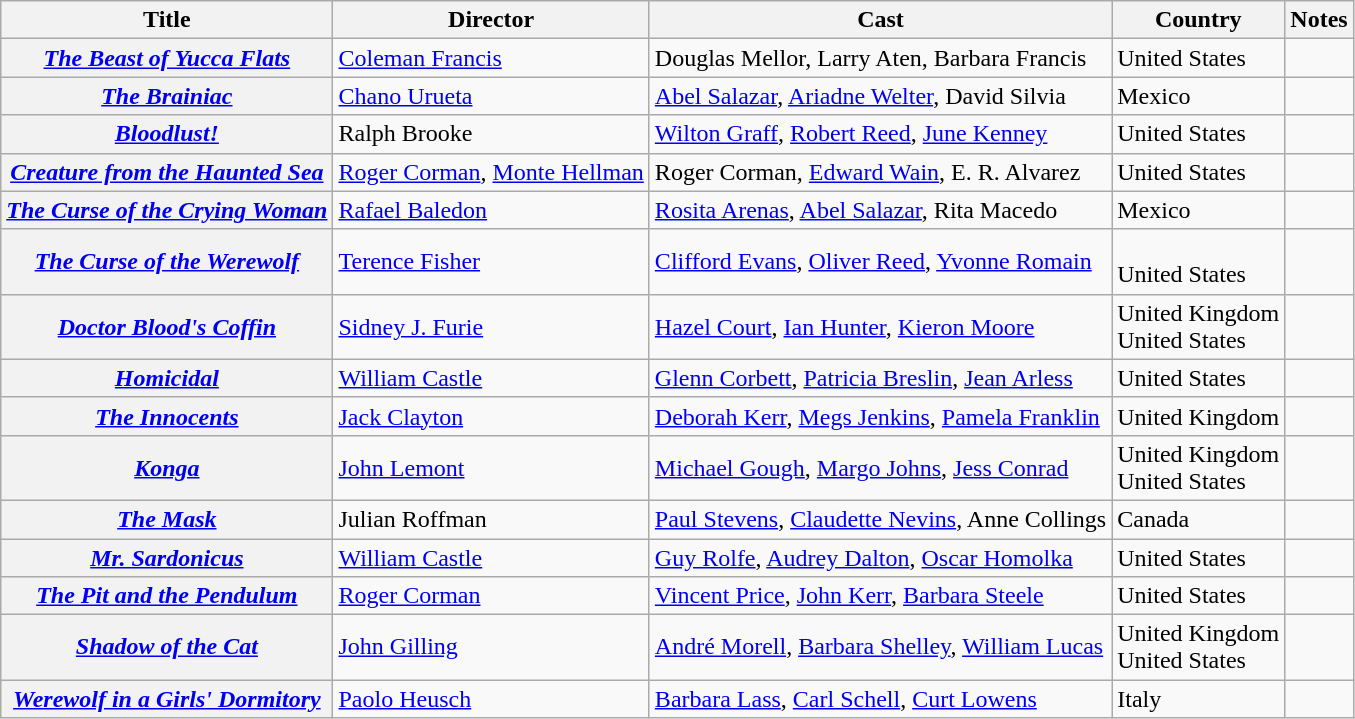<table class="wikitable sortable">
<tr>
<th scope="col">Title</th>
<th scope="col" class="unsortable">Director</th>
<th scope="col" class="unsortable">Cast</th>
<th scope="col">Country</th>
<th scope="col" class="unsortable">Notes</th>
</tr>
<tr>
<th><em><a href='#'>The Beast of Yucca Flats</a></em></th>
<td><a href='#'>Coleman Francis</a></td>
<td>Douglas Mellor, Larry Aten, Barbara Francis</td>
<td>United States</td>
<td></td>
</tr>
<tr>
<th><em><a href='#'>The Brainiac</a></em></th>
<td><a href='#'>Chano Urueta</a></td>
<td><a href='#'>Abel Salazar</a>, <a href='#'>Ariadne Welter</a>, David Silvia</td>
<td>Mexico</td>
<td></td>
</tr>
<tr>
<th><em><a href='#'>Bloodlust!</a></em></th>
<td>Ralph Brooke</td>
<td><a href='#'>Wilton Graff</a>, <a href='#'>Robert Reed</a>, <a href='#'>June Kenney</a></td>
<td>United States</td>
<td></td>
</tr>
<tr>
<th><em><a href='#'>Creature from the Haunted Sea</a></em></th>
<td><a href='#'>Roger Corman</a>, <a href='#'>Monte Hellman</a></td>
<td>Roger Corman, <a href='#'>Edward Wain</a>, E. R. Alvarez</td>
<td>United States</td>
<td></td>
</tr>
<tr>
<th><em><a href='#'>The Curse of the Crying Woman</a></em></th>
<td><a href='#'>Rafael Baledon</a></td>
<td><a href='#'>Rosita Arenas</a>, <a href='#'>Abel Salazar</a>, Rita Macedo</td>
<td>Mexico</td>
<td></td>
</tr>
<tr>
<th><em><a href='#'>The Curse of the Werewolf</a></em></th>
<td><a href='#'>Terence Fisher</a></td>
<td><a href='#'>Clifford Evans</a>, <a href='#'>Oliver Reed</a>, <a href='#'>Yvonne Romain</a></td>
<td><br>United States</td>
<td></td>
</tr>
<tr>
<th><em><a href='#'>Doctor Blood's Coffin</a></em></th>
<td><a href='#'>Sidney J. Furie</a></td>
<td><a href='#'>Hazel Court</a>, <a href='#'>Ian Hunter</a>, <a href='#'>Kieron Moore</a></td>
<td>United Kingdom<br>United States</td>
<td></td>
</tr>
<tr>
<th><em><a href='#'>Homicidal</a></em></th>
<td><a href='#'>William Castle</a></td>
<td><a href='#'>Glenn Corbett</a>, <a href='#'>Patricia Breslin</a>, <a href='#'>Jean Arless</a></td>
<td>United States</td>
<td></td>
</tr>
<tr>
<th><em><a href='#'>The Innocents</a></em></th>
<td><a href='#'>Jack Clayton</a></td>
<td><a href='#'>Deborah Kerr</a>, <a href='#'>Megs Jenkins</a>, <a href='#'>Pamela Franklin</a></td>
<td>United Kingdom</td>
<td></td>
</tr>
<tr>
<th><em><a href='#'>Konga</a></em></th>
<td><a href='#'>John Lemont</a></td>
<td><a href='#'>Michael Gough</a>, <a href='#'>Margo Johns</a>, <a href='#'>Jess Conrad</a></td>
<td>United Kingdom<br>United States</td>
<td></td>
</tr>
<tr>
<th><em><a href='#'>The Mask</a></em></th>
<td>Julian Roffman</td>
<td><a href='#'>Paul Stevens</a>, <a href='#'>Claudette Nevins</a>, Anne Collings</td>
<td>Canada</td>
<td></td>
</tr>
<tr>
<th><em><a href='#'>Mr. Sardonicus</a></em></th>
<td><a href='#'>William Castle</a></td>
<td><a href='#'>Guy Rolfe</a>, <a href='#'>Audrey Dalton</a>, <a href='#'>Oscar Homolka</a></td>
<td>United States</td>
<td></td>
</tr>
<tr>
<th><em><a href='#'>The Pit and the Pendulum</a></em></th>
<td><a href='#'>Roger Corman</a></td>
<td><a href='#'>Vincent Price</a>, <a href='#'>John Kerr</a>, <a href='#'>Barbara Steele</a></td>
<td>United States</td>
<td></td>
</tr>
<tr>
<th><em><a href='#'>Shadow of the Cat</a></em></th>
<td><a href='#'>John Gilling</a></td>
<td><a href='#'>André Morell</a>, <a href='#'>Barbara Shelley</a>, <a href='#'>William Lucas</a></td>
<td>United Kingdom<br>United States</td>
<td></td>
</tr>
<tr>
<th><em><a href='#'>Werewolf in a Girls' Dormitory</a></em></th>
<td><a href='#'>Paolo Heusch</a></td>
<td><a href='#'>Barbara Lass</a>, <a href='#'>Carl Schell</a>, <a href='#'>Curt Lowens</a></td>
<td>Italy</td>
<td></td>
</tr>
</table>
